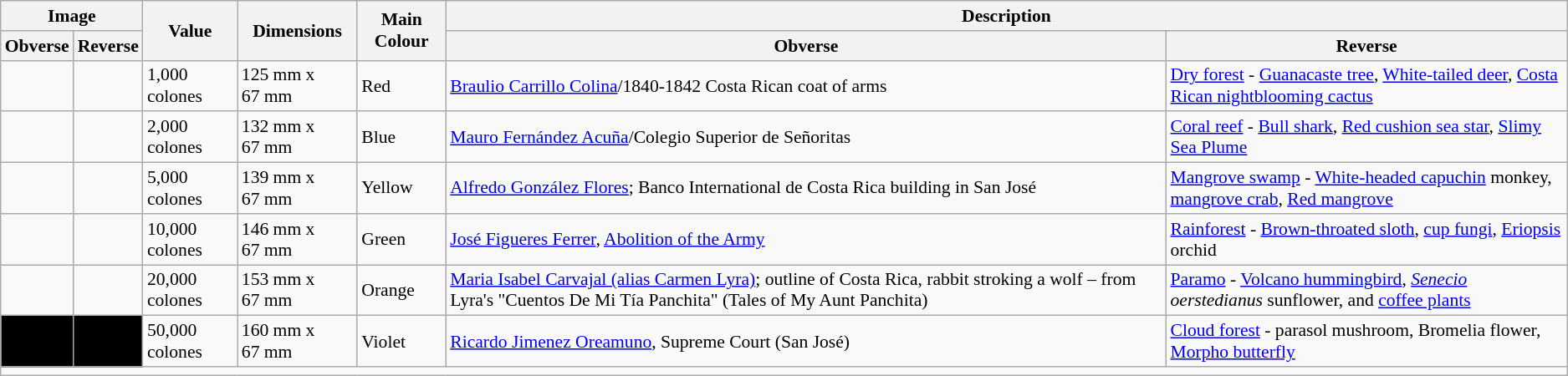<table class="wikitable" style="font-size: 90%">
<tr>
<th colspan=2>Image</th>
<th rowspan=2>Value</th>
<th rowspan=2>Dimensions</th>
<th rowspan=2>Main Colour</th>
<th colspan=2>Description</th>
</tr>
<tr>
<th>Obverse</th>
<th>Reverse</th>
<th>Obverse</th>
<th>Reverse</th>
</tr>
<tr>
<td></td>
<td></td>
<td>1,000 colones</td>
<td>125 mm x 67 mm</td>
<td>Red</td>
<td><a href='#'>Braulio Carrillo Colina</a>/1840-1842 Costa Rican coat of arms</td>
<td><a href='#'>Dry forest</a> - <a href='#'>Guanacaste tree</a>, <a href='#'>White-tailed deer</a>, <a href='#'>Costa Rican nightblooming cactus</a></td>
</tr>
<tr>
<td></td>
<td></td>
<td>2,000 colones</td>
<td>132 mm x 67 mm</td>
<td>Blue</td>
<td><a href='#'>Mauro Fernández Acuña</a>/Colegio Superior de Señoritas</td>
<td><a href='#'>Coral reef</a> - <a href='#'>Bull shark</a>, <a href='#'>Red cushion sea star</a>, <a href='#'>Slimy Sea Plume</a></td>
</tr>
<tr>
<td></td>
<td></td>
<td>5,000 colones</td>
<td>139 mm x 67 mm</td>
<td>Yellow</td>
<td><a href='#'>Alfredo González Flores</a>; Banco International de Costa Rica building in San José</td>
<td><a href='#'>Mangrove swamp</a> - <a href='#'>White-headed capuchin</a> monkey, <a href='#'>mangrove crab</a>, <a href='#'>Red mangrove</a></td>
</tr>
<tr>
<td></td>
<td></td>
<td>10,000 colones</td>
<td>146 mm x 67 mm</td>
<td>Green</td>
<td><a href='#'>José Figueres Ferrer</a>, <a href='#'>Abolition of the Army</a></td>
<td><a href='#'>Rainforest</a> - <a href='#'>Brown-throated sloth</a>, <a href='#'>cup fungi</a>, <a href='#'>Eriopsis</a> orchid</td>
</tr>
<tr>
<td></td>
<td></td>
<td>20,000 colones</td>
<td>153 mm x 67 mm</td>
<td>Orange</td>
<td><a href='#'>Maria Isabel Carvajal (alias Carmen Lyra)</a>; outline of Costa Rica, rabbit stroking a wolf – from Lyra's "Cuentos De Mi Tía Panchita" (Tales of My Aunt Panchita)</td>
<td><a href='#'>Paramo</a> - <a href='#'>Volcano hummingbird</a>, <em><a href='#'>Senecio</a> oerstedianus</em> sunflower, and <a href='#'>coffee plants</a></td>
</tr>
<tr>
<td style="text-align:center; background:#000;">250px</td>
<td style="text-align:center; background:#000;">250px</td>
<td>50,000 colones</td>
<td>160 mm x 67 mm</td>
<td>Violet</td>
<td><a href='#'>Ricardo Jimenez Oreamuno</a>, Supreme Court (San José)</td>
<td><a href='#'>Cloud forest</a> - parasol mushroom, Bromelia flower, <a href='#'>Morpho butterfly</a></td>
</tr>
<tr>
<td colspan=7></td>
</tr>
</table>
